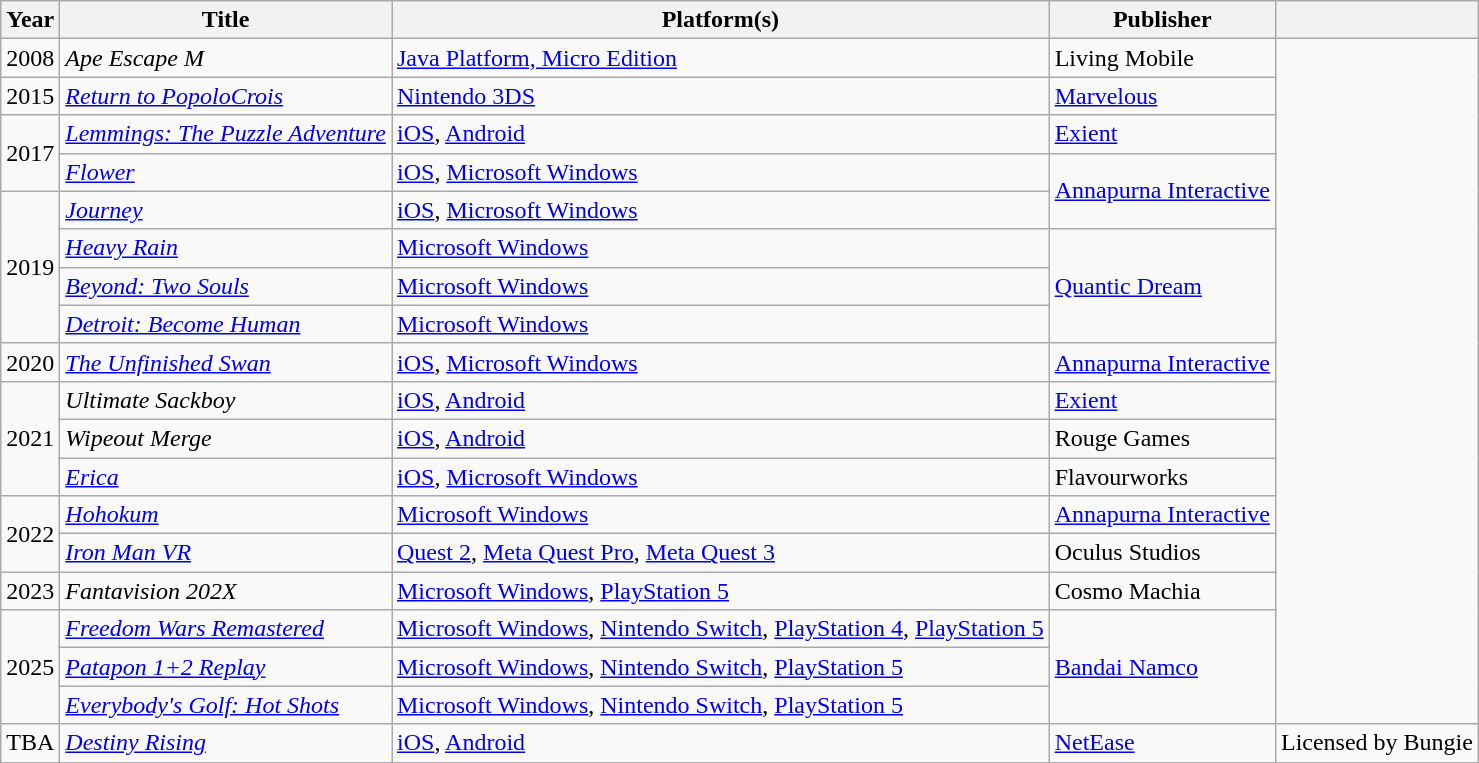<table class="wikitable sortable">
<tr>
<th>Year</th>
<th>Title</th>
<th>Platform(s)</th>
<th>Publisher</th>
<th></th>
</tr>
<tr>
<td>2008</td>
<td><em>Ape Escape M</em></td>
<td><a href='#'>Java Platform, Micro Edition</a></td>
<td>Living Mobile</td>
</tr>
<tr>
<td>2015</td>
<td><em><a href='#'>Return to PopoloCrois</a></em></td>
<td><a href='#'>Nintendo 3DS</a></td>
<td><a href='#'>Marvelous</a></td>
</tr>
<tr>
<td rowspan="2">2017</td>
<td><em><a href='#'>Lemmings: The Puzzle Adventure</a></em></td>
<td><a href='#'>iOS</a>, <a href='#'>Android</a></td>
<td><a href='#'>Exient</a></td>
</tr>
<tr>
<td><em><a href='#'>Flower</a></em></td>
<td><a href='#'>iOS</a>, <a href='#'>Microsoft Windows</a></td>
<td rowspan="2"><a href='#'>Annapurna Interactive</a></td>
</tr>
<tr>
<td rowspan="4">2019</td>
<td><em><a href='#'>Journey</a></em></td>
<td><a href='#'>iOS</a>, <a href='#'>Microsoft Windows</a></td>
</tr>
<tr>
<td><em><a href='#'>Heavy Rain</a></em></td>
<td><a href='#'>Microsoft Windows</a></td>
<td rowspan="3"><a href='#'>Quantic Dream</a></td>
</tr>
<tr>
<td><em><a href='#'>Beyond: Two Souls</a></em></td>
<td><a href='#'>Microsoft Windows</a></td>
</tr>
<tr>
<td><em><a href='#'>Detroit: Become Human</a></em></td>
<td><a href='#'>Microsoft Windows</a></td>
</tr>
<tr>
<td>2020</td>
<td><em><a href='#'>The Unfinished Swan</a></em></td>
<td><a href='#'>iOS</a>, <a href='#'>Microsoft Windows</a></td>
<td><a href='#'>Annapurna Interactive</a></td>
</tr>
<tr>
<td rowspan="3">2021</td>
<td><em>Ultimate Sackboy</em></td>
<td><a href='#'>iOS</a>, <a href='#'>Android</a></td>
<td><a href='#'>Exient</a></td>
</tr>
<tr>
<td><em>Wipeout Merge</em></td>
<td><a href='#'>iOS</a>, <a href='#'>Android</a></td>
<td>Rouge Games</td>
</tr>
<tr>
<td><em><a href='#'>Erica</a></em></td>
<td><a href='#'>iOS</a>, <a href='#'>Microsoft Windows</a></td>
<td>Flavourworks</td>
</tr>
<tr>
<td rowspan="2">2022</td>
<td><em><a href='#'>Hohokum</a></em></td>
<td><a href='#'>Microsoft Windows</a></td>
<td><a href='#'>Annapurna Interactive</a></td>
</tr>
<tr>
<td><em><a href='#'>Iron Man VR</a></em></td>
<td><a href='#'>Quest 2</a>, <a href='#'>Meta Quest Pro</a>, <a href='#'>Meta Quest 3</a></td>
<td>Oculus Studios</td>
</tr>
<tr>
<td>2023</td>
<td><em>Fantavision 202X</em></td>
<td><a href='#'>Microsoft Windows</a>, <a href='#'>PlayStation 5</a></td>
<td>Cosmo Machia</td>
</tr>
<tr>
<td rowspan="3">2025</td>
<td><em><a href='#'>Freedom Wars Remastered</a></em></td>
<td><a href='#'>Microsoft Windows</a>, <a href='#'>Nintendo Switch</a>, <a href='#'>PlayStation 4</a>, <a href='#'>PlayStation 5</a></td>
<td rowspan="3"><a href='#'>Bandai Namco</a></td>
</tr>
<tr>
<td><em><a href='#'>Patapon 1+2 Replay</a></em></td>
<td><a href='#'>Microsoft Windows</a>, <a href='#'>Nintendo Switch</a>, <a href='#'>PlayStation 5</a></td>
</tr>
<tr>
<td><em><a href='#'>Everybody's Golf: Hot Shots</a></em></td>
<td><a href='#'>Microsoft Windows</a>, <a href='#'>Nintendo Switch</a>, <a href='#'>PlayStation 5</a></td>
</tr>
<tr>
<td>TBA</td>
<td><a href='#'><em>Destiny Rising</em></a></td>
<td><a href='#'>iOS</a>, <a href='#'>Android</a></td>
<td><a href='#'>NetEase</a></td>
<td>Licensed by Bungie</td>
</tr>
</table>
